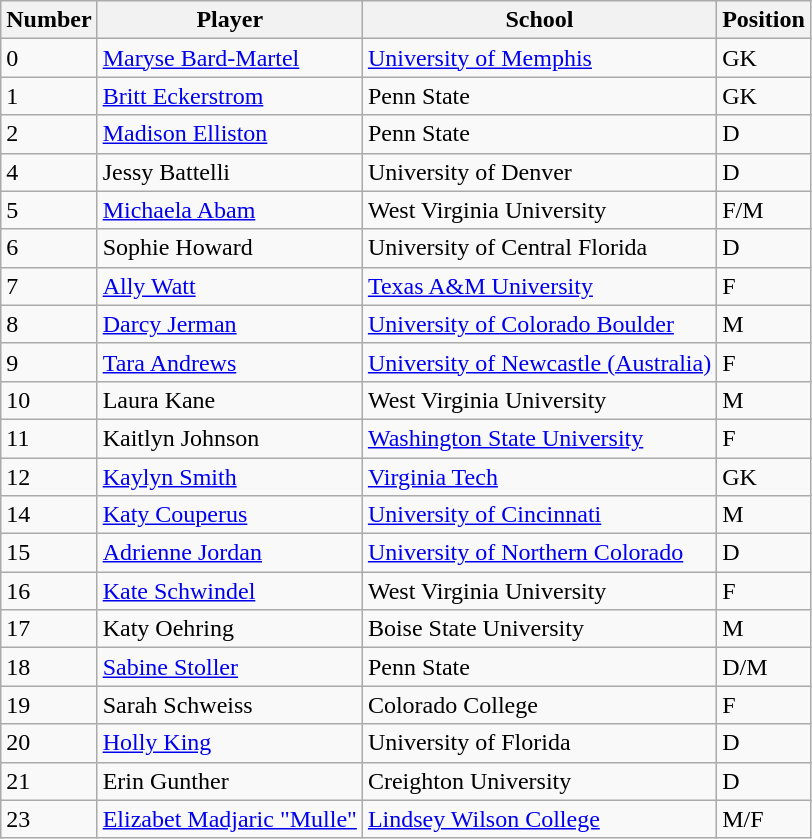<table class="wikitable">
<tr>
<th>Number</th>
<th>Player</th>
<th>School</th>
<th>Position</th>
</tr>
<tr>
<td>0</td>
<td><a href='#'>Maryse Bard-Martel</a></td>
<td><a href='#'>University of Memphis</a></td>
<td>GK</td>
</tr>
<tr>
<td>1</td>
<td><a href='#'>Britt Eckerstrom</a></td>
<td>Penn State</td>
<td>GK</td>
</tr>
<tr>
<td>2</td>
<td><a href='#'>Madison Elliston</a></td>
<td>Penn State</td>
<td>D</td>
</tr>
<tr>
<td>4</td>
<td>Jessy Battelli</td>
<td>University of Denver</td>
<td>D</td>
</tr>
<tr>
<td>5</td>
<td><a href='#'>Michaela Abam</a></td>
<td>West Virginia University</td>
<td>F/M</td>
</tr>
<tr>
<td>6</td>
<td>Sophie Howard</td>
<td>University of Central Florida</td>
<td>D</td>
</tr>
<tr>
<td>7</td>
<td><a href='#'>Ally Watt</a></td>
<td><a href='#'>Texas A&M University</a></td>
<td>F</td>
</tr>
<tr>
<td>8</td>
<td><a href='#'>Darcy Jerman</a></td>
<td><a href='#'>University of Colorado Boulder</a></td>
<td>M</td>
</tr>
<tr>
<td>9</td>
<td><a href='#'>Tara Andrews</a></td>
<td><a href='#'>University of Newcastle (Australia)</a></td>
<td>F</td>
</tr>
<tr>
<td>10</td>
<td>Laura Kane</td>
<td>West Virginia University</td>
<td>M</td>
</tr>
<tr>
<td>11</td>
<td>Kaitlyn Johnson</td>
<td><a href='#'>Washington State University</a></td>
<td>F</td>
</tr>
<tr>
<td>12</td>
<td><a href='#'>Kaylyn Smith</a></td>
<td><a href='#'>Virginia Tech</a></td>
<td>GK</td>
</tr>
<tr>
<td>14</td>
<td><a href='#'>Katy Couperus</a></td>
<td><a href='#'>University of Cincinnati</a></td>
<td>M</td>
</tr>
<tr>
<td>15</td>
<td><a href='#'>Adrienne Jordan</a></td>
<td><a href='#'>University of Northern Colorado</a></td>
<td>D</td>
</tr>
<tr>
<td>16</td>
<td><a href='#'>Kate Schwindel</a></td>
<td>West Virginia University</td>
<td>F</td>
</tr>
<tr>
<td>17</td>
<td>Katy Oehring</td>
<td>Boise State University</td>
<td>M</td>
</tr>
<tr>
<td>18</td>
<td><a href='#'>Sabine Stoller</a></td>
<td>Penn State</td>
<td>D/M</td>
</tr>
<tr>
<td>19</td>
<td>Sarah Schweiss</td>
<td>Colorado College</td>
<td>F</td>
</tr>
<tr>
<td>20</td>
<td><a href='#'>Holly King</a></td>
<td>University of Florida</td>
<td>D</td>
</tr>
<tr>
<td>21</td>
<td>Erin Gunther</td>
<td>Creighton University</td>
<td>D</td>
</tr>
<tr>
<td>23</td>
<td><a href='#'>Elizabet Madjaric "Mulle"</a></td>
<td><a href='#'>Lindsey Wilson College</a></td>
<td>M/F</td>
</tr>
</table>
